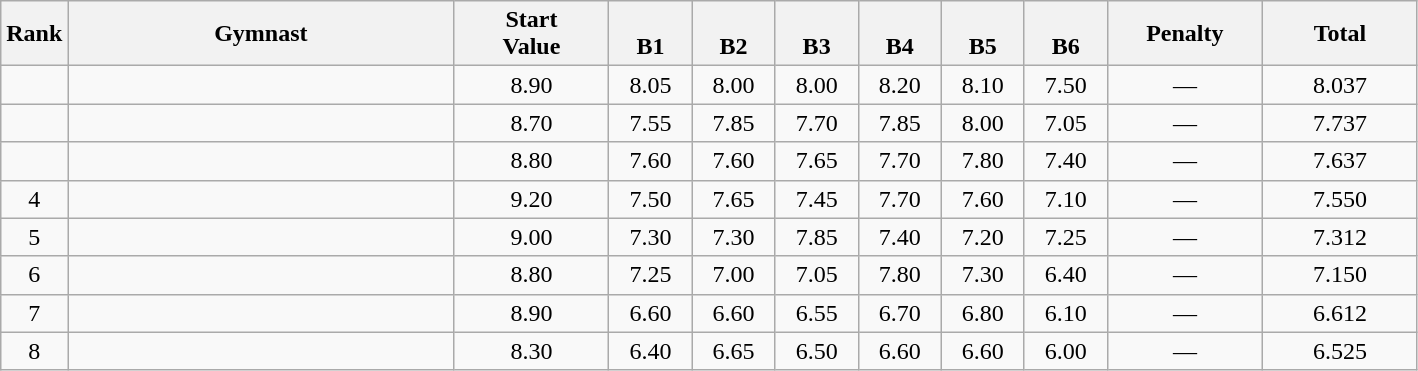<table class="wikitable" style="text-align:center">
<tr>
<th>Rank</th>
<th width=250>Gymnast</th>
<th style="width:6em">Start<br>Value</th>
<th style="vertical-align:bottom; width:3em">B1</th>
<th style="vertical-align:bottom; width:3em">B2</th>
<th style="vertical-align:bottom; width:3em">B3</th>
<th style="vertical-align:bottom; width:3em">B4</th>
<th style="vertical-align:bottom; width:3em">B5</th>
<th style="vertical-align:bottom; width:3em">B6</th>
<th style="width:6em">Penalty</th>
<th style="width:6em">Total</th>
</tr>
<tr>
<td></td>
<td align=left></td>
<td>8.90</td>
<td>8.05</td>
<td>8.00</td>
<td>8.00</td>
<td>8.20</td>
<td>8.10</td>
<td>7.50</td>
<td>—</td>
<td>8.037</td>
</tr>
<tr>
<td></td>
<td align=left></td>
<td>8.70</td>
<td>7.55</td>
<td>7.85</td>
<td>7.70</td>
<td>7.85</td>
<td>8.00</td>
<td>7.05</td>
<td>—</td>
<td>7.737</td>
</tr>
<tr>
<td></td>
<td align=left></td>
<td>8.80</td>
<td>7.60</td>
<td>7.60</td>
<td>7.65</td>
<td>7.70</td>
<td>7.80</td>
<td>7.40</td>
<td>—</td>
<td>7.637</td>
</tr>
<tr>
<td>4</td>
<td align=left></td>
<td>9.20</td>
<td>7.50</td>
<td>7.65</td>
<td>7.45</td>
<td>7.70</td>
<td>7.60</td>
<td>7.10</td>
<td>—</td>
<td>7.550</td>
</tr>
<tr>
<td>5</td>
<td align=left></td>
<td>9.00</td>
<td>7.30</td>
<td>7.30</td>
<td>7.85</td>
<td>7.40</td>
<td>7.20</td>
<td>7.25</td>
<td>—</td>
<td>7.312</td>
</tr>
<tr>
<td>6</td>
<td align=left></td>
<td>8.80</td>
<td>7.25</td>
<td>7.00</td>
<td>7.05</td>
<td>7.80</td>
<td>7.30</td>
<td>6.40</td>
<td>—</td>
<td>7.150</td>
</tr>
<tr>
<td>7</td>
<td align=left></td>
<td>8.90</td>
<td>6.60</td>
<td>6.60</td>
<td>6.55</td>
<td>6.70</td>
<td>6.80</td>
<td>6.10</td>
<td>—</td>
<td>6.612</td>
</tr>
<tr>
<td>8</td>
<td align=left></td>
<td>8.30</td>
<td>6.40</td>
<td>6.65</td>
<td>6.50</td>
<td>6.60</td>
<td>6.60</td>
<td>6.00</td>
<td>—</td>
<td>6.525</td>
</tr>
</table>
